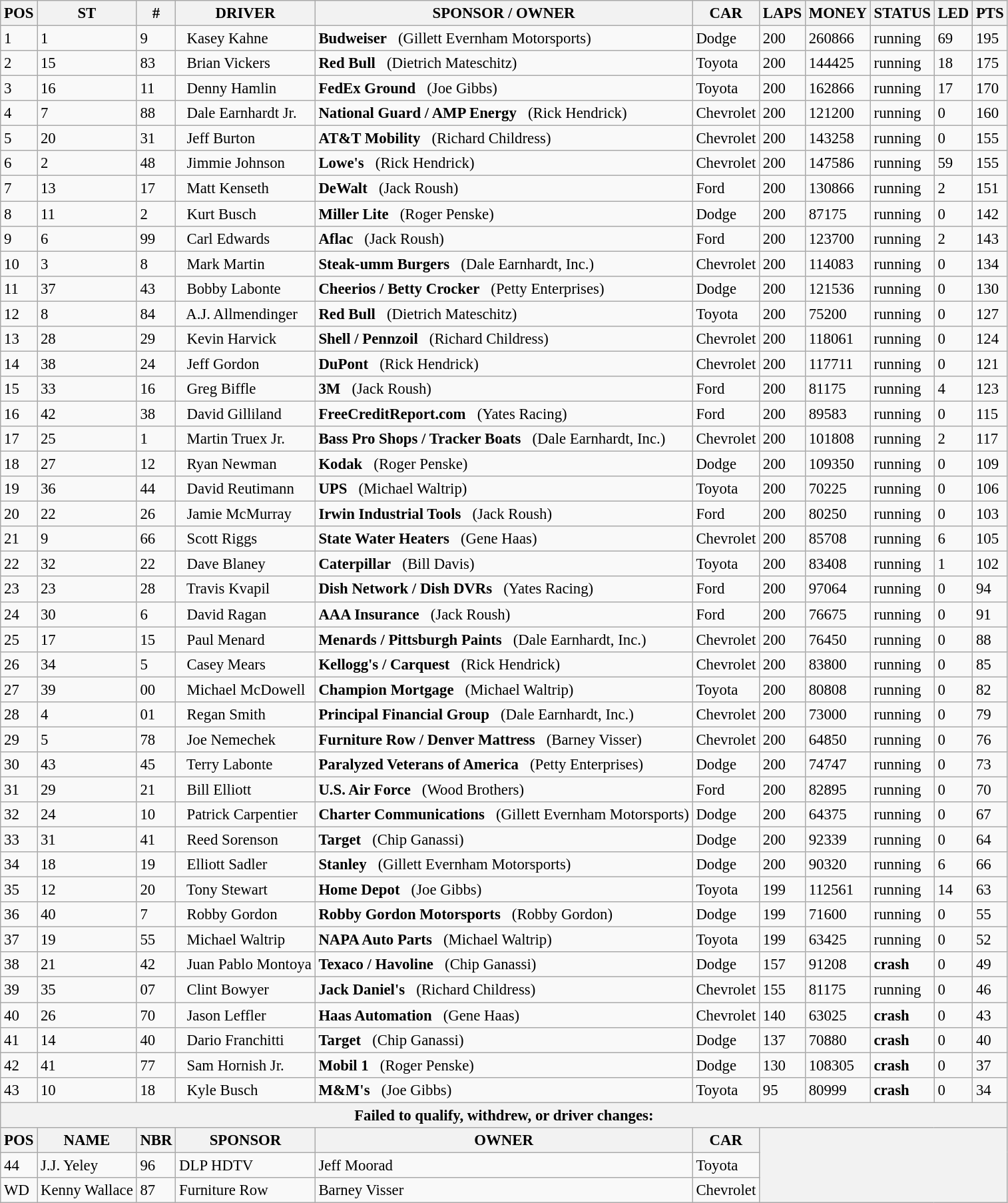<table class="wikitable" style="font-size: 95%;">
<tr>
<th>POS</th>
<th>ST</th>
<th>#</th>
<th>DRIVER</th>
<th>SPONSOR / OWNER</th>
<th>CAR</th>
<th>LAPS</th>
<th>MONEY</th>
<th>STATUS</th>
<th>LED</th>
<th>PTS</th>
</tr>
<tr>
<td>1</td>
<td>1</td>
<td>9</td>
<td>  Kasey Kahne</td>
<td><strong>Budweiser</strong>   (Gillett Evernham Motorsports)</td>
<td>Dodge</td>
<td>200</td>
<td>260866</td>
<td>running</td>
<td>69</td>
<td>195</td>
</tr>
<tr>
<td>2</td>
<td>15</td>
<td>83</td>
<td>  Brian Vickers</td>
<td><strong>Red Bull</strong>   (Dietrich Mateschitz)</td>
<td>Toyota</td>
<td>200</td>
<td>144425</td>
<td>running</td>
<td>18</td>
<td>175</td>
</tr>
<tr>
<td>3</td>
<td>16</td>
<td>11</td>
<td>  Denny Hamlin</td>
<td><strong>FedEx Ground</strong>   (Joe Gibbs)</td>
<td>Toyota</td>
<td>200</td>
<td>162866</td>
<td>running</td>
<td>17</td>
<td>170</td>
</tr>
<tr>
<td>4</td>
<td>7</td>
<td>88</td>
<td>  Dale Earnhardt Jr.</td>
<td><strong>National Guard / AMP Energy</strong>   (Rick Hendrick)</td>
<td>Chevrolet</td>
<td>200</td>
<td>121200</td>
<td>running</td>
<td>0</td>
<td>160</td>
</tr>
<tr>
<td>5</td>
<td>20</td>
<td>31</td>
<td>  Jeff Burton</td>
<td><strong>AT&T Mobility</strong>   (Richard Childress)</td>
<td>Chevrolet</td>
<td>200</td>
<td>143258</td>
<td>running</td>
<td>0</td>
<td>155</td>
</tr>
<tr>
<td>6</td>
<td>2</td>
<td>48</td>
<td>  Jimmie Johnson</td>
<td><strong>Lowe's</strong>   (Rick Hendrick)</td>
<td>Chevrolet</td>
<td>200</td>
<td>147586</td>
<td>running</td>
<td>59</td>
<td>155</td>
</tr>
<tr>
<td>7</td>
<td>13</td>
<td>17</td>
<td>  Matt Kenseth</td>
<td><strong>DeWalt</strong>   (Jack Roush)</td>
<td>Ford</td>
<td>200</td>
<td>130866</td>
<td>running</td>
<td>2</td>
<td>151</td>
</tr>
<tr>
<td>8</td>
<td>11</td>
<td>2</td>
<td>  Kurt Busch</td>
<td><strong>Miller Lite</strong>   (Roger Penske)</td>
<td>Dodge</td>
<td>200</td>
<td>87175</td>
<td>running</td>
<td>0</td>
<td>142</td>
</tr>
<tr>
<td>9</td>
<td>6</td>
<td>99</td>
<td>  Carl Edwards</td>
<td><strong>Aflac</strong>   (Jack Roush)</td>
<td>Ford</td>
<td>200</td>
<td>123700</td>
<td>running</td>
<td>2</td>
<td>143</td>
</tr>
<tr>
<td>10</td>
<td>3</td>
<td>8</td>
<td>  Mark Martin</td>
<td><strong>Steak-umm Burgers</strong>   (Dale Earnhardt, Inc.)</td>
<td>Chevrolet</td>
<td>200</td>
<td>114083</td>
<td>running</td>
<td>0</td>
<td>134</td>
</tr>
<tr>
<td>11</td>
<td>37</td>
<td>43</td>
<td>  Bobby Labonte</td>
<td><strong>Cheerios / Betty Crocker</strong>   (Petty Enterprises)</td>
<td>Dodge</td>
<td>200</td>
<td>121536</td>
<td>running</td>
<td>0</td>
<td>130</td>
</tr>
<tr>
<td>12</td>
<td>8</td>
<td>84</td>
<td>  A.J. Allmendinger</td>
<td><strong>Red Bull</strong>   (Dietrich Mateschitz)</td>
<td>Toyota</td>
<td>200</td>
<td>75200</td>
<td>running</td>
<td>0</td>
<td>127</td>
</tr>
<tr>
<td>13</td>
<td>28</td>
<td>29</td>
<td>  Kevin Harvick</td>
<td><strong>Shell / Pennzoil</strong>   (Richard Childress)</td>
<td>Chevrolet</td>
<td>200</td>
<td>118061</td>
<td>running</td>
<td>0</td>
<td>124</td>
</tr>
<tr>
<td>14</td>
<td>38</td>
<td>24</td>
<td>  Jeff Gordon</td>
<td><strong>DuPont</strong>   (Rick Hendrick)</td>
<td>Chevrolet</td>
<td>200</td>
<td>117711</td>
<td>running</td>
<td>0</td>
<td>121</td>
</tr>
<tr>
<td>15</td>
<td>33</td>
<td>16</td>
<td>  Greg Biffle</td>
<td><strong>3M</strong>   (Jack Roush)</td>
<td>Ford</td>
<td>200</td>
<td>81175</td>
<td>running</td>
<td>4</td>
<td>123</td>
</tr>
<tr>
<td>16</td>
<td>42</td>
<td>38</td>
<td>  David Gilliland</td>
<td><strong>FreeCreditReport.com</strong>   (Yates Racing)</td>
<td>Ford</td>
<td>200</td>
<td>89583</td>
<td>running</td>
<td>0</td>
<td>115</td>
</tr>
<tr>
<td>17</td>
<td>25</td>
<td>1</td>
<td>  Martin Truex Jr.</td>
<td><strong>Bass Pro Shops / Tracker Boats</strong>   (Dale Earnhardt, Inc.)</td>
<td>Chevrolet</td>
<td>200</td>
<td>101808</td>
<td>running</td>
<td>2</td>
<td>117</td>
</tr>
<tr>
<td>18</td>
<td>27</td>
<td>12</td>
<td>  Ryan Newman</td>
<td><strong>Kodak</strong>   (Roger Penske)</td>
<td>Dodge</td>
<td>200</td>
<td>109350</td>
<td>running</td>
<td>0</td>
<td>109</td>
</tr>
<tr>
<td>19</td>
<td>36</td>
<td>44</td>
<td>  David Reutimann</td>
<td><strong>UPS</strong>   (Michael Waltrip)</td>
<td>Toyota</td>
<td>200</td>
<td>70225</td>
<td>running</td>
<td>0</td>
<td>106</td>
</tr>
<tr>
<td>20</td>
<td>22</td>
<td>26</td>
<td>  Jamie McMurray</td>
<td><strong>Irwin Industrial Tools</strong>   (Jack Roush)</td>
<td>Ford</td>
<td>200</td>
<td>80250</td>
<td>running</td>
<td>0</td>
<td>103</td>
</tr>
<tr>
<td>21</td>
<td>9</td>
<td>66</td>
<td>  Scott Riggs</td>
<td><strong>State Water Heaters</strong>   (Gene Haas)</td>
<td>Chevrolet</td>
<td>200</td>
<td>85708</td>
<td>running</td>
<td>6</td>
<td>105</td>
</tr>
<tr>
<td>22</td>
<td>32</td>
<td>22</td>
<td>  Dave Blaney</td>
<td><strong>Caterpillar</strong>   (Bill Davis)</td>
<td>Toyota</td>
<td>200</td>
<td>83408</td>
<td>running</td>
<td>1</td>
<td>102</td>
</tr>
<tr>
<td>23</td>
<td>23</td>
<td>28</td>
<td>  Travis Kvapil</td>
<td><strong>Dish Network / Dish DVRs</strong>   (Yates Racing)</td>
<td>Ford</td>
<td>200</td>
<td>97064</td>
<td>running</td>
<td>0</td>
<td>94</td>
</tr>
<tr>
<td>24</td>
<td>30</td>
<td>6</td>
<td>  David Ragan</td>
<td><strong>AAA Insurance</strong>   (Jack Roush)</td>
<td>Ford</td>
<td>200</td>
<td>76675</td>
<td>running</td>
<td>0</td>
<td>91</td>
</tr>
<tr>
<td>25</td>
<td>17</td>
<td>15</td>
<td>  Paul Menard</td>
<td><strong>Menards / Pittsburgh Paints</strong>   (Dale Earnhardt, Inc.)</td>
<td>Chevrolet</td>
<td>200</td>
<td>76450</td>
<td>running</td>
<td>0</td>
<td>88</td>
</tr>
<tr>
<td>26</td>
<td>34</td>
<td>5</td>
<td>  Casey Mears</td>
<td><strong>Kellogg's / Carquest</strong>   (Rick Hendrick)</td>
<td>Chevrolet</td>
<td>200</td>
<td>83800</td>
<td>running</td>
<td>0</td>
<td>85</td>
</tr>
<tr>
<td>27</td>
<td>39</td>
<td>00</td>
<td>  Michael McDowell</td>
<td><strong>Champion Mortgage</strong>   (Michael Waltrip)</td>
<td>Toyota</td>
<td>200</td>
<td>80808</td>
<td>running</td>
<td>0</td>
<td>82</td>
</tr>
<tr>
<td>28</td>
<td>4</td>
<td>01</td>
<td>  Regan Smith</td>
<td><strong>Principal Financial Group</strong>   (Dale Earnhardt, Inc.)</td>
<td>Chevrolet</td>
<td>200</td>
<td>73000</td>
<td>running</td>
<td>0</td>
<td>79</td>
</tr>
<tr>
<td>29</td>
<td>5</td>
<td>78</td>
<td>  Joe Nemechek</td>
<td><strong>Furniture Row / Denver Mattress</strong>   (Barney Visser)</td>
<td>Chevrolet</td>
<td>200</td>
<td>64850</td>
<td>running</td>
<td>0</td>
<td>76</td>
</tr>
<tr>
<td>30</td>
<td>43</td>
<td>45</td>
<td>  Terry Labonte</td>
<td><strong>Paralyzed Veterans of America</strong>   (Petty Enterprises)</td>
<td>Dodge</td>
<td>200</td>
<td>74747</td>
<td>running</td>
<td>0</td>
<td>73</td>
</tr>
<tr>
<td>31</td>
<td>29</td>
<td>21</td>
<td>  Bill Elliott</td>
<td><strong>U.S. Air Force</strong>   (Wood Brothers)</td>
<td>Ford</td>
<td>200</td>
<td>82895</td>
<td>running</td>
<td>0</td>
<td>70</td>
</tr>
<tr>
<td>32</td>
<td>24</td>
<td>10</td>
<td>  Patrick Carpentier</td>
<td><strong>Charter Communications</strong>   (Gillett Evernham Motorsports)</td>
<td>Dodge</td>
<td>200</td>
<td>64375</td>
<td>running</td>
<td>0</td>
<td>67</td>
</tr>
<tr>
<td>33</td>
<td>31</td>
<td>41</td>
<td>  Reed Sorenson</td>
<td><strong>Target</strong>   (Chip Ganassi)</td>
<td>Dodge</td>
<td>200</td>
<td>92339</td>
<td>running</td>
<td>0</td>
<td>64</td>
</tr>
<tr>
<td>34</td>
<td>18</td>
<td>19</td>
<td>  Elliott Sadler</td>
<td><strong>Stanley</strong>   (Gillett Evernham Motorsports)</td>
<td>Dodge</td>
<td>200</td>
<td>90320</td>
<td>running</td>
<td>6</td>
<td>66</td>
</tr>
<tr>
<td>35</td>
<td>12</td>
<td>20</td>
<td>  Tony Stewart</td>
<td><strong>Home Depot</strong>   (Joe Gibbs)</td>
<td>Toyota</td>
<td>199</td>
<td>112561</td>
<td>running</td>
<td>14</td>
<td>63</td>
</tr>
<tr>
<td>36</td>
<td>40</td>
<td>7</td>
<td>  Robby Gordon</td>
<td><strong>Robby Gordon Motorsports</strong>   (Robby Gordon)</td>
<td>Dodge</td>
<td>199</td>
<td>71600</td>
<td>running</td>
<td>0</td>
<td>55</td>
</tr>
<tr>
<td>37</td>
<td>19</td>
<td>55</td>
<td>  Michael Waltrip</td>
<td><strong>NAPA Auto Parts</strong>   (Michael Waltrip)</td>
<td>Toyota</td>
<td>199</td>
<td>63425</td>
<td>running</td>
<td>0</td>
<td>52</td>
</tr>
<tr>
<td>38</td>
<td>21</td>
<td>42</td>
<td>  Juan Pablo Montoya</td>
<td><strong>Texaco / Havoline</strong>   (Chip Ganassi)</td>
<td>Dodge</td>
<td>157</td>
<td>91208</td>
<td><strong>crash</strong></td>
<td>0</td>
<td>49</td>
</tr>
<tr>
<td>39</td>
<td>35</td>
<td>07</td>
<td>  Clint Bowyer</td>
<td><strong>Jack Daniel's</strong>   (Richard Childress)</td>
<td>Chevrolet</td>
<td>155</td>
<td>81175</td>
<td>running</td>
<td>0</td>
<td>46</td>
</tr>
<tr>
<td>40</td>
<td>26</td>
<td>70</td>
<td>  Jason Leffler</td>
<td><strong>Haas Automation</strong>   (Gene Haas)</td>
<td>Chevrolet</td>
<td>140</td>
<td>63025</td>
<td><strong>crash</strong></td>
<td>0</td>
<td>43</td>
</tr>
<tr>
<td>41</td>
<td>14</td>
<td>40</td>
<td>  Dario Franchitti</td>
<td><strong>Target</strong>   (Chip Ganassi)</td>
<td>Dodge</td>
<td>137</td>
<td>70880</td>
<td><strong>crash</strong></td>
<td>0</td>
<td>40</td>
</tr>
<tr>
<td>42</td>
<td>41</td>
<td>77</td>
<td>  Sam Hornish Jr.</td>
<td><strong>Mobil 1</strong>   (Roger Penske)</td>
<td>Dodge</td>
<td>130</td>
<td>108305</td>
<td><strong>crash</strong></td>
<td>0</td>
<td>37</td>
</tr>
<tr>
<td>43</td>
<td>10</td>
<td>18</td>
<td>  Kyle Busch</td>
<td><strong>M&M's</strong>   (Joe Gibbs)</td>
<td>Toyota</td>
<td>95</td>
<td>80999</td>
<td><strong>crash</strong></td>
<td>0</td>
<td>34</td>
</tr>
<tr>
<th colspan="11">Failed to qualify, withdrew, or driver changes:</th>
</tr>
<tr>
<th>POS</th>
<th>NAME</th>
<th>NBR</th>
<th>SPONSOR</th>
<th>OWNER</th>
<th>CAR</th>
<th colspan="5" rowspan="3"></th>
</tr>
<tr>
<td>44</td>
<td>J.J. Yeley</td>
<td>96</td>
<td>DLP HDTV</td>
<td>Jeff Moorad</td>
<td>Toyota</td>
</tr>
<tr>
<td>WD</td>
<td>Kenny Wallace</td>
<td>87</td>
<td>Furniture Row</td>
<td>Barney Visser</td>
<td>Chevrolet</td>
</tr>
</table>
